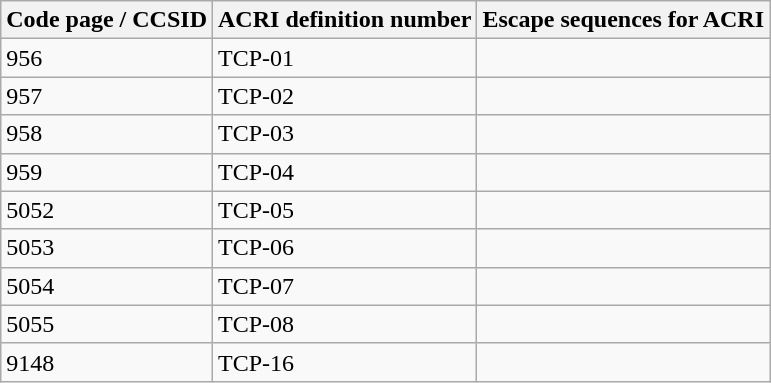<table class="wikitable collapsible">
<tr>
<th>Code page / CCSID</th>
<th>ACRI definition number</th>
<th>Escape sequences for ACRI</th>
</tr>
<tr>
<td>956</td>
<td>TCP-01</td>
<td></td>
</tr>
<tr>
<td>957</td>
<td>TCP-02</td>
<td></td>
</tr>
<tr>
<td>958</td>
<td>TCP-03</td>
<td></td>
</tr>
<tr>
<td>959</td>
<td>TCP-04</td>
<td></td>
</tr>
<tr>
<td>5052</td>
<td>TCP-05</td>
<td></td>
</tr>
<tr>
<td>5053</td>
<td>TCP-06</td>
<td></td>
</tr>
<tr>
<td>5054</td>
<td>TCP-07</td>
<td></td>
</tr>
<tr>
<td>5055</td>
<td>TCP-08</td>
<td></td>
</tr>
<tr>
<td>9148</td>
<td>TCP-16</td>
<td></td>
</tr>
</table>
